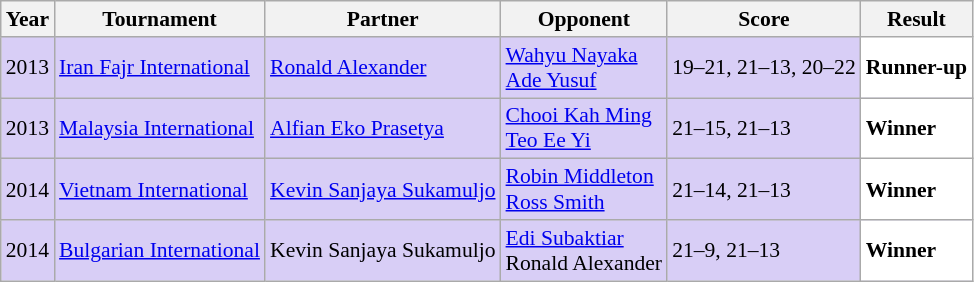<table class="sortable wikitable" style="font-size: 90%;">
<tr>
<th>Year</th>
<th>Tournament</th>
<th>Partner</th>
<th>Opponent</th>
<th>Score</th>
<th>Result</th>
</tr>
<tr style="background:#D8CEF6">
<td align="center">2013</td>
<td align="left"><a href='#'>Iran Fajr International</a></td>
<td align="left"> <a href='#'>Ronald Alexander</a></td>
<td align="left"> <a href='#'>Wahyu Nayaka</a><br> <a href='#'>Ade Yusuf</a></td>
<td align="left">19–21, 21–13, 20–22</td>
<td style="text-align:left; background:white"> <strong>Runner-up</strong></td>
</tr>
<tr style="background:#D8CEF6">
<td align="center">2013</td>
<td align="left"><a href='#'>Malaysia International</a></td>
<td align="left"> <a href='#'>Alfian Eko Prasetya</a></td>
<td align="left"> <a href='#'>Chooi Kah Ming</a><br> <a href='#'>Teo Ee Yi</a></td>
<td align="left">21–15, 21–13</td>
<td style="text-align:left; background:white"> <strong>Winner</strong></td>
</tr>
<tr style="background:#D8CEF6">
<td align="center">2014</td>
<td align="left"><a href='#'>Vietnam International</a></td>
<td align="left"> <a href='#'>Kevin Sanjaya Sukamuljo</a></td>
<td align="left"> <a href='#'>Robin Middleton</a><br> <a href='#'>Ross Smith</a></td>
<td align="left">21–14, 21–13</td>
<td style="text-align:left; background:white"> <strong>Winner</strong></td>
</tr>
<tr style="background:#D8CEF6">
<td align="center">2014</td>
<td align="left"><a href='#'>Bulgarian International</a></td>
<td align="left"> Kevin Sanjaya Sukamuljo</td>
<td align="left"> <a href='#'>Edi Subaktiar</a><br> Ronald Alexander</td>
<td align="left">21–9, 21–13</td>
<td style="text-align:left; background:white"> <strong>Winner</strong></td>
</tr>
</table>
